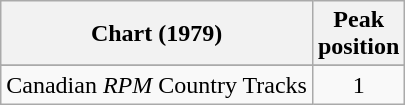<table class="wikitable sortable">
<tr>
<th align="left">Chart (1979)</th>
<th align="center">Peak<br>position</th>
</tr>
<tr>
</tr>
<tr>
<td align="left">Canadian <em>RPM</em> Country Tracks</td>
<td align="center">1</td>
</tr>
</table>
